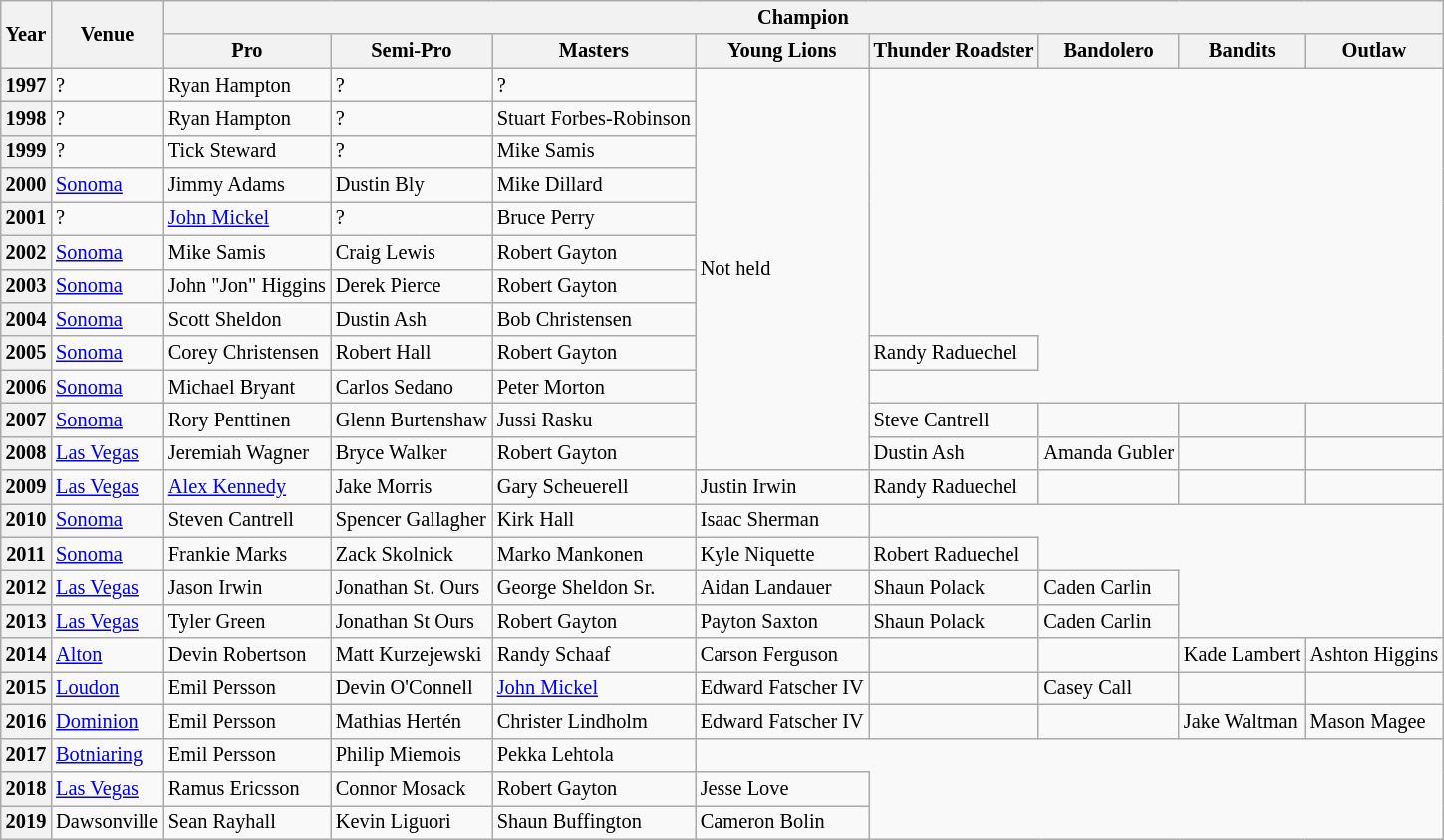<table class="wikitable" style="font-size: 85%">
<tr>
<th rowspan="2">Year</th>
<th rowspan="2">Venue</th>
<th colspan="8">Champion</th>
</tr>
<tr>
<th>Pro</th>
<th>Semi-Pro</th>
<th>Masters</th>
<th>Young Lions</th>
<th>Thunder Roadster</th>
<th>Bandolero</th>
<th>Bandits</th>
<th>Outlaw</th>
</tr>
<tr>
<th>1997</th>
<td>?</td>
<td> Ryan Hampton</td>
<td>?</td>
<td>?</td>
<td rowspan="12">Not held</td>
</tr>
<tr>
<th>1998</th>
<td>?</td>
<td> Ryan Hampton</td>
<td>?</td>
<td> Stuart Forbes-Robinson</td>
</tr>
<tr>
<th>1999</th>
<td>?</td>
<td> Tick Steward</td>
<td>?</td>
<td> Mike Samis</td>
</tr>
<tr>
<th>2000</th>
<td> <a href='#'>Sonoma</a></td>
<td> Jimmy Adams</td>
<td> Dustin Bly</td>
<td> Mike Dillard</td>
</tr>
<tr>
<th>2001</th>
<td>?</td>
<td> <a href='#'>John Mickel</a></td>
<td>?</td>
<td> Bruce Perry</td>
</tr>
<tr>
<th>2002</th>
<td> <a href='#'>Sonoma</a></td>
<td>Mike Samis</td>
<td>Craig Lewis</td>
<td> Robert Gayton</td>
</tr>
<tr>
<th>2003</th>
<td> <a href='#'>Sonoma</a></td>
<td> John "Jon" Higgins</td>
<td>Derek Pierce</td>
<td> Robert Gayton</td>
</tr>
<tr>
<th>2004</th>
<td> <a href='#'>Sonoma</a></td>
<td> Scott Sheldon</td>
<td> Dustin Ash</td>
<td> Bob Christensen</td>
</tr>
<tr>
<th>2005</th>
<td> <a href='#'>Sonoma</a></td>
<td> Corey Christensen</td>
<td> Robert Hall</td>
<td> Robert Gayton</td>
<td> Randy Raduechel</td>
</tr>
<tr>
<th>2006</th>
<td> <a href='#'>Sonoma</a></td>
<td> Michael Bryant</td>
<td> Carlos Sedano</td>
<td> Peter Morton</td>
</tr>
<tr>
<th>2007</th>
<td> <a href='#'>Sonoma</a></td>
<td> Rory Penttinen</td>
<td> Glenn Burtenshaw</td>
<td> Jussi Rasku</td>
<td>Steve Cantrell</td>
<td></td>
<td></td>
<td></td>
</tr>
<tr>
<th>2008</th>
<td> <a href='#'>Las Vegas</a></td>
<td> Jeremiah Wagner</td>
<td> Bryce Walker</td>
<td> Robert Gayton</td>
<td>Dustin Ash</td>
<td>Amanda Gubler</td>
<td></td>
<td></td>
</tr>
<tr>
<th>2009</th>
<td> <a href='#'>Las Vegas</a></td>
<td> <a href='#'>Alex Kennedy</a></td>
<td> Jake Morris</td>
<td> Gary Scheuerell</td>
<td> Justin Irwin</td>
<td> Randy Raduechel</td>
<td></td>
<td></td>
<td></td>
</tr>
<tr>
<th>2010</th>
<td> <a href='#'>Sonoma</a></td>
<td> Steven Cantrell</td>
<td> Spencer Gallagher</td>
<td> Kirk Hall</td>
<td> Isaac Sherman</td>
</tr>
<tr>
<th>2011</th>
<td> <a href='#'>Sonoma</a></td>
<td> Frankie Marks</td>
<td> Zack Skolnick</td>
<td> Marko Mankonen</td>
<td> Kyle Niquette</td>
<td> Robert Raduechel</td>
</tr>
<tr>
<th>2012</th>
<td> <a href='#'>Las Vegas</a></td>
<td> Jason Irwin</td>
<td> Jonathan St. Ours</td>
<td> George Sheldon Sr.</td>
<td> Aidan Landauer</td>
<td>Shaun Polack</td>
<td> Caden Carlin</td>
</tr>
<tr>
<th>2013</th>
<td> <a href='#'>Las Vegas</a></td>
<td> Tyler Green</td>
<td> Jonathan St Ours</td>
<td> Robert Gayton</td>
<td> Payton Saxton</td>
<td>Shaun Polack</td>
<td> Caden Carlin</td>
</tr>
<tr>
<th>2014</th>
<td> <a href='#'>Alton</a></td>
<td> Devin Robertson</td>
<td> Matt Kurzejewski</td>
<td> Randy Schaaf</td>
<td> Carson Ferguson</td>
<td></td>
<td></td>
<td>Kade Lambert</td>
<td>Ashton Higgins</td>
</tr>
<tr>
<th>2015</th>
<td> <a href='#'>Loudon</a></td>
<td> Emil Persson</td>
<td> Devin O'Connell</td>
<td> <a href='#'>John Mickel</a></td>
<td> Edward Fatscher IV</td>
<td></td>
<td>Casey Call</td>
<td></td>
</tr>
<tr>
<th>2016</th>
<td> <a href='#'>Dominion</a></td>
<td> Emil Persson</td>
<td> Mathias Hertén</td>
<td> Christer Lindholm</td>
<td> Edward Fatscher IV</td>
<td></td>
<td></td>
<td>Jake Waltman</td>
<td>Mason Magee</td>
</tr>
<tr>
<th>2017</th>
<td> <a href='#'>Botniaring</a></td>
<td> Emil Persson</td>
<td> Philip Miemois</td>
<td> Pekka Lehtola</td>
</tr>
<tr>
<th>2018</th>
<td> <a href='#'>Las Vegas</a></td>
<td>Ramus Ericsson</td>
<td> Connor Mosack</td>
<td> Robert Gayton</td>
<td> Jesse Love</td>
</tr>
<tr>
<th>2019</th>
<td> Dawsonville</td>
<td> Sean Rayhall</td>
<td> Kevin Liguori</td>
<td> Shaun Buffington</td>
<td> Cameron Bolin</td>
</tr>
</table>
